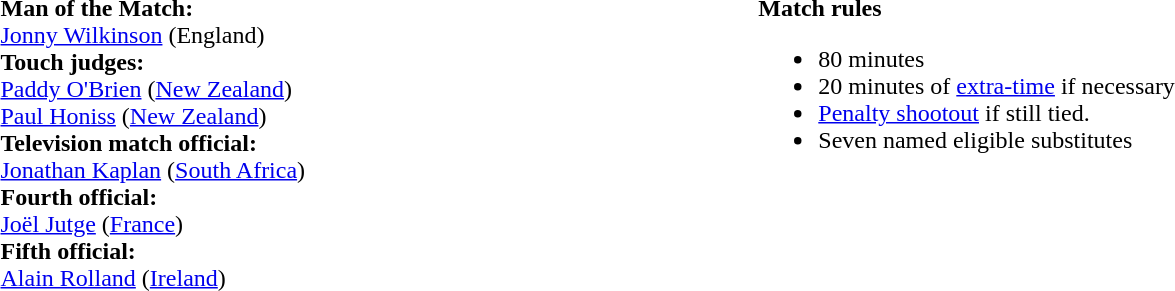<table width=100%>
<tr>
<td><br><strong>Man of the Match:</strong>
<br><a href='#'>Jonny Wilkinson</a> (England)<br><strong>Touch judges:</strong>
<br><a href='#'>Paddy O'Brien</a> (<a href='#'>New Zealand</a>)
<br><a href='#'>Paul Honiss</a> (<a href='#'>New Zealand</a>)
<br><strong>Television match official:</strong>
<br><a href='#'>Jonathan Kaplan</a> (<a href='#'>South Africa</a>)
<br><strong>Fourth official:</strong>
<br><a href='#'>Joël Jutge</a> (<a href='#'>France</a>)
<br><strong>Fifth official:</strong>
<br><a href='#'>Alain Rolland</a> (<a href='#'>Ireland</a>)</td>
<td style="width:60%;vertical-align:top"><br><strong>Match rules</strong><ul><li>80 minutes</li><li>20 minutes of <a href='#'>extra-time</a> if necessary</li><li><a href='#'>Penalty shootout</a> if still tied.</li><li>Seven named eligible substitutes</li></ul></td>
</tr>
</table>
